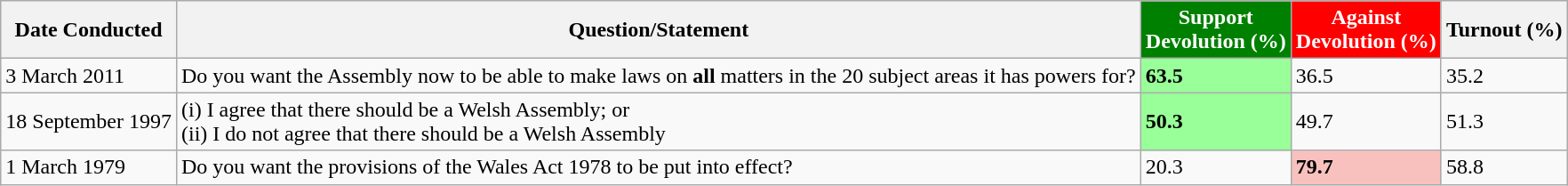<table class="wikitable">
<tr>
<th>Date Conducted</th>
<th>Question/Statement</th>
<th style="background:green; color:white;">Support<br>Devolution (%)</th>
<th style="background:red; color:white;">Against<br>Devolution (%)</th>
<th>Turnout (%)</th>
</tr>
<tr>
<td>3 March 2011</td>
<td>Do you want the Assembly now to be able to make laws on <strong>all</strong> matters in the 20 subject areas it has powers for?</td>
<td style="background: rgb(153, 255, 153);"><strong>63.5</strong></td>
<td>36.5</td>
<td>35.2</td>
</tr>
<tr>
<td>18 September 1997</td>
<td>(i) I agree that there should be a Welsh Assembly; or<br>(ii) I do not agree that there should be a Welsh Assembly</td>
<td style="background: rgb(153, 255, 153);"><strong>50.3</strong></td>
<td>49.7</td>
<td>51.3</td>
</tr>
<tr>
<td>1 March 1979</td>
<td>Do you want the provisions of the Wales Act 1978 to be put into effect?</td>
<td>20.3</td>
<td style="background: rgb(248, 193, 190); "><strong>79.7</strong></td>
<td>58.8</td>
</tr>
</table>
